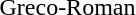<table>
<tr>
<td>Greco-Roman<br></td>
<td></td>
<td></td>
<td></td>
</tr>
</table>
